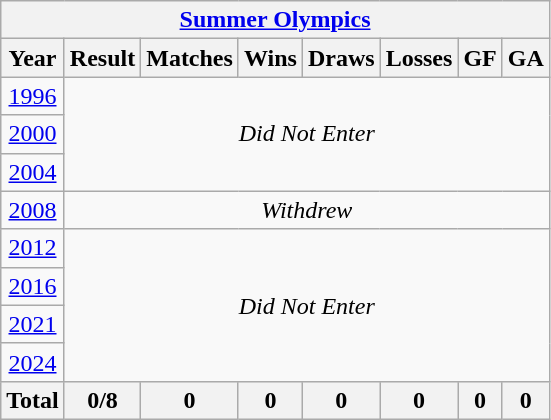<table class="wikitable" style="text-align: center;">
<tr>
<th colspan=10><a href='#'>Summer Olympics</a></th>
</tr>
<tr>
<th>Year</th>
<th>Result</th>
<th>Matches</th>
<th>Wins</th>
<th>Draws</th>
<th>Losses</th>
<th>GF</th>
<th>GA</th>
</tr>
<tr>
<td> <a href='#'>1996</a></td>
<td rowspan=3 colspan=8><em>Did Not Enter</em></td>
</tr>
<tr>
<td> <a href='#'>2000</a></td>
</tr>
<tr>
<td> <a href='#'>2004</a></td>
</tr>
<tr>
<td> <a href='#'>2008</a></td>
<td colspan=8><em>Withdrew</em></td>
</tr>
<tr>
<td> <a href='#'>2012</a></td>
<td rowspan=4 colspan=8><em>Did Not Enter</em></td>
</tr>
<tr>
<td> <a href='#'>2016</a></td>
</tr>
<tr>
<td> <a href='#'>2021</a></td>
</tr>
<tr>
<td> <a href='#'>2024</a></td>
</tr>
<tr>
<th>Total</th>
<th>0/8</th>
<th>0</th>
<th>0</th>
<th>0</th>
<th>0</th>
<th>0</th>
<th>0</th>
</tr>
</table>
